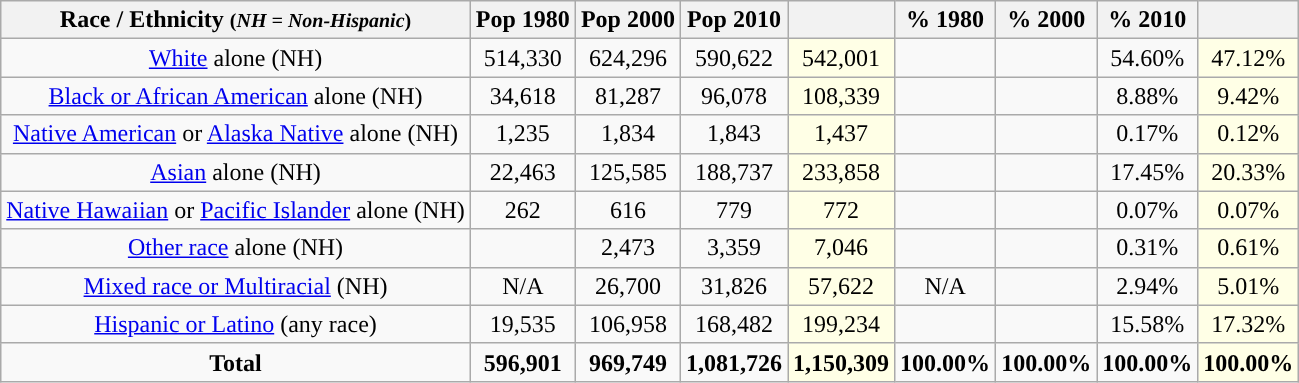<table class="wikitable"  style="text-align:center;">
<tr>
<th>Race / Ethnicity <small>(<em>NH = Non-Hispanic</em>)</small></th>
<th>Pop 1980</th>
<th>Pop 2000</th>
<th>Pop 2010</th>
<th></th>
<th>% 1980</th>
<th>% 2000</th>
<th>% 2010</th>
<th></th>
</tr>
<tr>
<td><a href='#'>White</a> alone (NH)</td>
<td>514,330</td>
<td>624,296</td>
<td>590,622</td>
<td style='background: #ffffe6;'>542,001</td>
<td></td>
<td></td>
<td>54.60%</td>
<td style='background: #ffffe6;'>47.12%</td>
</tr>
<tr>
<td><a href='#'>Black or African American</a> alone (NH)</td>
<td>34,618</td>
<td>81,287</td>
<td>96,078</td>
<td style='background: #ffffe6;'>108,339</td>
<td></td>
<td></td>
<td>8.88%</td>
<td style='background: #ffffe6;'>9.42%</td>
</tr>
<tr>
<td><a href='#'>Native American</a> or <a href='#'>Alaska Native</a> alone (NH)</td>
<td>1,235</td>
<td>1,834</td>
<td>1,843</td>
<td style='background: #ffffe6;'>1,437</td>
<td></td>
<td></td>
<td>0.17%</td>
<td style='background: #ffffe6;'>0.12%</td>
</tr>
<tr>
<td><a href='#'>Asian</a> alone (NH)</td>
<td>22,463</td>
<td>125,585</td>
<td>188,737</td>
<td style='background: #ffffe6;'>233,858</td>
<td></td>
<td></td>
<td>17.45%</td>
<td style='background: #ffffe6;'>20.33%</td>
</tr>
<tr>
<td><a href='#'>Native Hawaiian</a> or <a href='#'>Pacific Islander</a> alone (NH)</td>
<td>262</td>
<td>616</td>
<td>779</td>
<td style='background: #ffffe6;'>772</td>
<td></td>
<td></td>
<td>0.07%</td>
<td style='background: #ffffe6;'>0.07%</td>
</tr>
<tr>
<td><a href='#'>Other race</a> alone (NH)</td>
<td></td>
<td>2,473</td>
<td>3,359</td>
<td style='background: #ffffe6;'>7,046</td>
<td></td>
<td></td>
<td>0.31%</td>
<td style='background: #ffffe6;'>0.61%</td>
</tr>
<tr>
<td><a href='#'>Mixed race or Multiracial</a> (NH)</td>
<td>N/A</td>
<td>26,700</td>
<td>31,826</td>
<td style='background: #ffffe6;'>57,622</td>
<td>N/A</td>
<td></td>
<td>2.94%</td>
<td style='background: #ffffe6;'>5.01%</td>
</tr>
<tr>
<td><a href='#'>Hispanic or Latino</a> (any race)</td>
<td>19,535</td>
<td>106,958</td>
<td>168,482</td>
<td style='background: #ffffe6;'>199,234</td>
<td></td>
<td></td>
<td>15.58%</td>
<td style='background: #ffffe6;'>17.32%</td>
</tr>
<tr>
<td><strong>Total</strong></td>
<td><strong>596,901</strong></td>
<td><strong>969,749</strong></td>
<td><strong>1,081,726</strong></td>
<td style='background: #ffffe6;'><strong>1,150,309</strong></td>
<td><strong>100.00%</strong></td>
<td><strong>100.00%</strong></td>
<td><strong>100.00%</strong></td>
<td style='background: #ffffe6;'><strong>100.00%</strong></td>
</tr>
</table>
